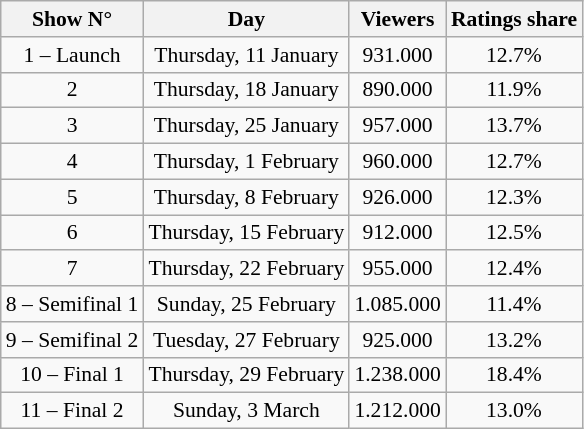<table class="wikitable sortable centre" style="text-align:center; font-size:90%">
<tr>
<th>Show N°</th>
<th>Day</th>
<th>Viewers</th>
<th>Ratings share</th>
</tr>
<tr>
<td>1 – Launch</td>
<td>Thursday, 11 January</td>
<td>931.000</td>
<td>12.7%</td>
</tr>
<tr>
<td>2</td>
<td>Thursday, 18 January</td>
<td>890.000</td>
<td>11.9%</td>
</tr>
<tr>
<td>3</td>
<td>Thursday, 25 January</td>
<td>957.000</td>
<td>13.7%</td>
</tr>
<tr>
<td>4</td>
<td>Thursday, 1 February</td>
<td>960.000</td>
<td>12.7%</td>
</tr>
<tr>
<td>5</td>
<td>Thursday, 8 February</td>
<td>926.000</td>
<td>12.3%</td>
</tr>
<tr>
<td>6</td>
<td>Thursday, 15 February</td>
<td>912.000</td>
<td>12.5%</td>
</tr>
<tr>
<td>7</td>
<td>Thursday, 22 February</td>
<td>955.000</td>
<td>12.4%</td>
</tr>
<tr>
<td>8 – Semifinal 1</td>
<td>Sunday, 25 February</td>
<td>1.085.000</td>
<td>11.4%</td>
</tr>
<tr>
<td>9 – Semifinal 2</td>
<td>Tuesday, 27 February</td>
<td>925.000</td>
<td>13.2%</td>
</tr>
<tr>
<td>10 – Final 1</td>
<td>Thursday, 29 February</td>
<td>1.238.000</td>
<td>18.4%</td>
</tr>
<tr>
<td>11 – Final 2</td>
<td>Sunday, 3 March</td>
<td>1.212.000</td>
<td>13.0%</td>
</tr>
</table>
